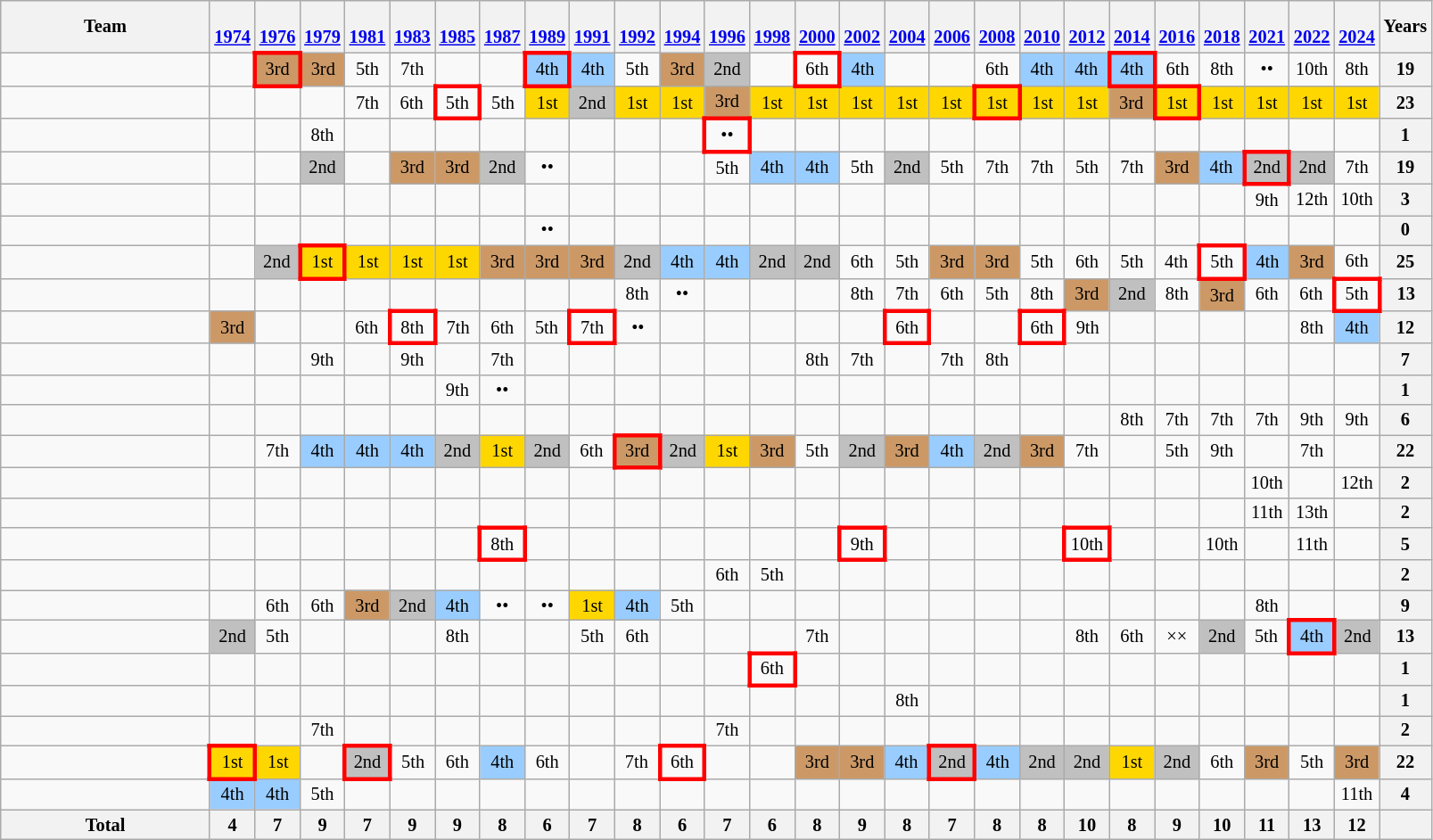<table class="wikitable" style="text-align:center; font-size:85%">
<tr>
<th width="150px">Team</th>
<th><br><a href='#'>1974</a></th>
<th><br><a href='#'>1976</a></th>
<th><br><a href='#'>1979</a></th>
<th><br><a href='#'>1981</a></th>
<th><br><a href='#'>1983</a></th>
<th><br><a href='#'>1985</a></th>
<th><br><a href='#'>1987</a></th>
<th><br><a href='#'>1989</a></th>
<th><br><a href='#'>1991</a></th>
<th><br><a href='#'>1992</a></th>
<th><br><a href='#'>1994</a></th>
<th><br><a href='#'>1996</a></th>
<th><br><a href='#'>1998</a></th>
<th><br><a href='#'>2000</a></th>
<th><br><a href='#'>2002</a></th>
<th><br><a href='#'>2004</a></th>
<th><br><a href='#'>2006</a></th>
<th><br><a href='#'>2008</a></th>
<th><br><a href='#'>2010</a></th>
<th><br><a href='#'>2012</a></th>
<th><br><a href='#'>2014</a></th>
<th><br><a href='#'>2016</a></th>
<th><br><a href='#'>2018</a></th>
<th><br><a href='#'>2021</a></th>
<th><br><a href='#'>2022</a></th>
<th><br><a href='#'>2024</a></th>
<th>Years</th>
</tr>
<tr>
<td align=left></td>
<td></td>
<td bgcolor=#cc9966 style="border:3px solid red">3rd</td>
<td bgcolor=#cc9966>3rd</td>
<td>5th</td>
<td>7th</td>
<td></td>
<td></td>
<td bgcolor=#9acdff style="border:3px solid red">4th</td>
<td bgcolor=#9acdff>4th</td>
<td>5th</td>
<td bgcolor=#cc9966>3rd</td>
<td bgcolor=Silver>2nd</td>
<td></td>
<td style="border:3px solid red">6th</td>
<td bgcolor=#9acdff>4th</td>
<td></td>
<td></td>
<td>6th</td>
<td bgcolor=#9acdff>4th</td>
<td bgcolor=#9acdff>4th</td>
<td bgcolor=#9acdff style="border:3px solid red">4th</td>
<td>6th</td>
<td>8th</td>
<td>••</td>
<td>10th</td>
<td>8th</td>
<th>19</th>
</tr>
<tr>
<td align=left></td>
<td></td>
<td></td>
<td></td>
<td>7th</td>
<td>6th</td>
<td style="border:3px solid red">5th</td>
<td>5th</td>
<td bgcolor=Gold>1st</td>
<td bgcolor=Silver>2nd</td>
<td bgcolor=Gold>1st</td>
<td bgcolor=Gold>1st</td>
<td bgcolor=#cc9966>3rd</td>
<td bgcolor=Gold>1st</td>
<td bgcolor=Gold>1st</td>
<td bgcolor=Gold>1st</td>
<td bgcolor=Gold>1st</td>
<td bgcolor=Gold>1st</td>
<td bgcolor=Gold style="border:3px solid red">1st</td>
<td bgcolor=Gold>1st</td>
<td bgcolor=Gold>1st</td>
<td bgcolor=#cc9966>3rd</td>
<td bgcolor=Gold style="border:3px solid red">1st</td>
<td bgcolor=Gold>1st</td>
<td bgcolor=Gold>1st</td>
<td bgcolor=Gold>1st</td>
<td bgcolor=Gold>1st</td>
<th>23</th>
</tr>
<tr>
<td align=left></td>
<td></td>
<td></td>
<td>8th</td>
<td></td>
<td></td>
<td></td>
<td></td>
<td></td>
<td></td>
<td></td>
<td></td>
<td style="border:3px solid red">••</td>
<td></td>
<td></td>
<td></td>
<td></td>
<td></td>
<td></td>
<td></td>
<td></td>
<td></td>
<td></td>
<td></td>
<td></td>
<td></td>
<td></td>
<th>1</th>
</tr>
<tr>
<td align=left></td>
<td></td>
<td></td>
<td bgcolor=Silver>2nd</td>
<td></td>
<td bgcolor=#cc9966>3rd</td>
<td bgcolor=#cc9966>3rd</td>
<td bgcolor=Silver>2nd</td>
<td>••</td>
<td></td>
<td></td>
<td></td>
<td>5th</td>
<td bgcolor=#9acdff>4th</td>
<td bgcolor=#9acdff>4th</td>
<td>5th</td>
<td bgcolor=Silver>2nd</td>
<td>5th</td>
<td>7th</td>
<td>7th</td>
<td>5th</td>
<td>7th</td>
<td bgcolor=#cc9966>3rd</td>
<td bgcolor=#9acdff>4th</td>
<td style="border:3px solid red" bgcolor=Silver>2nd</td>
<td bgcolor=Silver>2nd</td>
<td>7th</td>
<th>19</th>
</tr>
<tr>
<td align=left></td>
<td></td>
<td></td>
<td></td>
<td></td>
<td></td>
<td></td>
<td></td>
<td></td>
<td></td>
<td></td>
<td></td>
<td></td>
<td></td>
<td></td>
<td></td>
<td></td>
<td></td>
<td></td>
<td></td>
<td></td>
<td></td>
<td></td>
<td></td>
<td>9th</td>
<td>12th</td>
<td>10th</td>
<th>3</th>
</tr>
<tr>
<td align=left></td>
<td></td>
<td></td>
<td></td>
<td></td>
<td></td>
<td></td>
<td></td>
<td>••</td>
<td></td>
<td></td>
<td></td>
<td></td>
<td></td>
<td></td>
<td></td>
<td></td>
<td></td>
<td></td>
<td></td>
<td></td>
<td></td>
<td></td>
<td></td>
<td></td>
<td></td>
<td></td>
<th>0</th>
</tr>
<tr>
<td align=left></td>
<td></td>
<td bgcolor=Silver>2nd</td>
<td bgcolor=Gold style="border:3px solid red">1st</td>
<td bgcolor=Gold>1st</td>
<td bgcolor=Gold>1st</td>
<td bgcolor=Gold>1st</td>
<td bgcolor=#cc9966>3rd</td>
<td bgcolor=#cc9966>3rd</td>
<td bgcolor=#cc9966>3rd</td>
<td bgcolor=Silver>2nd</td>
<td bgcolor=#9acdff>4th</td>
<td bgcolor=#9acdff>4th</td>
<td bgcolor=Silver>2nd</td>
<td bgcolor=Silver>2nd</td>
<td>6th</td>
<td>5th</td>
<td bgcolor=#cc9966>3rd</td>
<td bgcolor=#cc9966>3rd</td>
<td>5th</td>
<td>6th</td>
<td>5th</td>
<td>4th</td>
<td style="border:3px solid red">5th</td>
<td bgcolor=#9acdff>4th</td>
<td bgcolor=#cc9966>3rd</td>
<td>6th</td>
<th>25</th>
</tr>
<tr>
<td align=left></td>
<td></td>
<td></td>
<td></td>
<td></td>
<td></td>
<td></td>
<td></td>
<td></td>
<td></td>
<td>8th</td>
<td>••</td>
<td></td>
<td></td>
<td></td>
<td>8th</td>
<td>7th</td>
<td>6th</td>
<td>5th</td>
<td>8th</td>
<td bgcolor=#cc9966>3rd</td>
<td bgcolor=Silver>2nd</td>
<td>8th</td>
<td bgcolor=#cc9966>3rd</td>
<td>6th</td>
<td>6th</td>
<td style="border:3px solid red">5th</td>
<th>13</th>
</tr>
<tr>
<td align=left></td>
<td bgcolor=#cc9966>3rd</td>
<td></td>
<td></td>
<td>6th</td>
<td style="border:3px solid red">8th</td>
<td>7th</td>
<td>6th</td>
<td>5th</td>
<td style="border:3px solid red">7th</td>
<td>••</td>
<td></td>
<td></td>
<td></td>
<td></td>
<td></td>
<td style="border:3px solid red">6th</td>
<td></td>
<td></td>
<td style="border:3px solid red">6th</td>
<td>9th</td>
<td></td>
<td></td>
<td></td>
<td></td>
<td>8th</td>
<td bgcolor=#9acdff>4th</td>
<th>12</th>
</tr>
<tr>
<td align=left></td>
<td></td>
<td></td>
<td>9th</td>
<td></td>
<td>9th</td>
<td></td>
<td>7th</td>
<td></td>
<td></td>
<td></td>
<td></td>
<td></td>
<td></td>
<td>8th</td>
<td>7th</td>
<td></td>
<td>7th</td>
<td>8th</td>
<td></td>
<td></td>
<td></td>
<td></td>
<td></td>
<td></td>
<td></td>
<td></td>
<th>7</th>
</tr>
<tr>
<td align=left></td>
<td></td>
<td></td>
<td></td>
<td></td>
<td></td>
<td>9th</td>
<td>••</td>
<td></td>
<td></td>
<td></td>
<td></td>
<td></td>
<td></td>
<td></td>
<td></td>
<td></td>
<td></td>
<td></td>
<td></td>
<td></td>
<td></td>
<td></td>
<td></td>
<td></td>
<td></td>
<td></td>
<th>1</th>
</tr>
<tr>
<td align=left></td>
<td></td>
<td></td>
<td></td>
<td></td>
<td></td>
<td></td>
<td></td>
<td></td>
<td></td>
<td></td>
<td></td>
<td></td>
<td></td>
<td></td>
<td></td>
<td></td>
<td></td>
<td></td>
<td></td>
<td></td>
<td>8th</td>
<td>7th</td>
<td>7th</td>
<td>7th</td>
<td>9th</td>
<td>9th</td>
<th>6</th>
</tr>
<tr>
<td align=left></td>
<td></td>
<td>7th</td>
<td bgcolor=#9acdff>4th</td>
<td bgcolor=#9acdff>4th</td>
<td bgcolor=#9acdff>4th</td>
<td bgcolor=Silver>2nd</td>
<td bgcolor=Gold>1st</td>
<td bgcolor=Silver>2nd</td>
<td>6th</td>
<td bgcolor=#cc9966 style="border:3px solid red">3rd</td>
<td bgcolor=Silver>2nd</td>
<td bgcolor=Gold>1st</td>
<td bgcolor=#cc9966>3rd</td>
<td>5th</td>
<td bgcolor=Silver>2nd</td>
<td bgcolor=#cc9966>3rd</td>
<td bgcolor=#9acdff>4th</td>
<td bgcolor=Silver>2nd</td>
<td bgcolor=#cc9966>3rd</td>
<td>7th</td>
<td></td>
<td>5th</td>
<td>9th</td>
<td></td>
<td>7th</td>
<td></td>
<th>22</th>
</tr>
<tr>
<td align=left></td>
<td></td>
<td></td>
<td></td>
<td></td>
<td></td>
<td></td>
<td></td>
<td></td>
<td></td>
<td></td>
<td></td>
<td></td>
<td></td>
<td></td>
<td></td>
<td></td>
<td></td>
<td></td>
<td></td>
<td></td>
<td></td>
<td></td>
<td></td>
<td>10th</td>
<td></td>
<td>12th</td>
<th>2</th>
</tr>
<tr>
<td align=left></td>
<td></td>
<td></td>
<td></td>
<td></td>
<td></td>
<td></td>
<td></td>
<td></td>
<td></td>
<td></td>
<td></td>
<td></td>
<td></td>
<td></td>
<td></td>
<td></td>
<td></td>
<td></td>
<td></td>
<td></td>
<td></td>
<td></td>
<td></td>
<td>11th</td>
<td>13th</td>
<td></td>
<th>2</th>
</tr>
<tr>
<td align=left></td>
<td></td>
<td></td>
<td></td>
<td></td>
<td></td>
<td></td>
<td style="border:3px solid red">8th</td>
<td></td>
<td></td>
<td></td>
<td></td>
<td></td>
<td></td>
<td></td>
<td style="border:3px solid red">9th</td>
<td></td>
<td></td>
<td></td>
<td></td>
<td style="border:3px solid red">10th</td>
<td></td>
<td></td>
<td>10th</td>
<td></td>
<td>11th</td>
<td></td>
<th>5</th>
</tr>
<tr>
<td align=left></td>
<td></td>
<td></td>
<td></td>
<td></td>
<td></td>
<td></td>
<td></td>
<td></td>
<td></td>
<td></td>
<td></td>
<td>6th</td>
<td>5th</td>
<td></td>
<td></td>
<td></td>
<td></td>
<td></td>
<td></td>
<td></td>
<td></td>
<td></td>
<td></td>
<td></td>
<td></td>
<td></td>
<th>2</th>
</tr>
<tr>
<td align=left></td>
<td></td>
<td>6th</td>
<td>6th</td>
<td bgcolor=#cc9966>3rd</td>
<td bgcolor=Silver>2nd</td>
<td bgcolor=#9acdff>4th</td>
<td>••</td>
<td>••</td>
<td bgcolor=Gold>1st</td>
<td bgcolor=#9acdff>4th</td>
<td>5th</td>
<td></td>
<td></td>
<td></td>
<td></td>
<td></td>
<td></td>
<td></td>
<td></td>
<td></td>
<td></td>
<td></td>
<td></td>
<td>8th</td>
<td></td>
<td></td>
<th>9</th>
</tr>
<tr>
<td align=left></td>
<td bgcolor=Silver>2nd</td>
<td>5th</td>
<td></td>
<td></td>
<td></td>
<td>8th</td>
<td></td>
<td></td>
<td>5th</td>
<td>6th</td>
<td></td>
<td></td>
<td></td>
<td>7th</td>
<td></td>
<td></td>
<td></td>
<td></td>
<td></td>
<td>8th</td>
<td>6th</td>
<td>××</td>
<td bgcolor=Silver>2nd</td>
<td>5th</td>
<td bgcolor=#9acdff style="border:3px solid red">4th</td>
<td bgcolor=Silver>2nd</td>
<th>13</th>
</tr>
<tr>
<td align=left></td>
<td></td>
<td></td>
<td></td>
<td></td>
<td></td>
<td></td>
<td></td>
<td></td>
<td></td>
<td></td>
<td></td>
<td></td>
<td style="border:3px solid red">6th</td>
<td></td>
<td></td>
<td></td>
<td></td>
<td></td>
<td></td>
<td></td>
<td></td>
<td></td>
<td></td>
<td></td>
<td></td>
<td></td>
<th>1</th>
</tr>
<tr>
<td align=left></td>
<td></td>
<td></td>
<td></td>
<td></td>
<td></td>
<td></td>
<td></td>
<td></td>
<td></td>
<td></td>
<td></td>
<td></td>
<td></td>
<td></td>
<td></td>
<td>8th</td>
<td></td>
<td></td>
<td></td>
<td></td>
<td></td>
<td></td>
<td></td>
<td></td>
<td></td>
<td></td>
<th>1</th>
</tr>
<tr>
<td align=left></td>
<td></td>
<td></td>
<td>7th</td>
<td></td>
<td></td>
<td></td>
<td></td>
<td></td>
<td></td>
<td></td>
<td></td>
<td>7th</td>
<td></td>
<td></td>
<td></td>
<td></td>
<td></td>
<td></td>
<td></td>
<td></td>
<td></td>
<td></td>
<td></td>
<td></td>
<td></td>
<td></td>
<th>2</th>
</tr>
<tr>
<td align=left></td>
<td bgcolor=Gold style="border:3px solid red">1st</td>
<td bgcolor=Gold>1st</td>
<td></td>
<td bgcolor=Silver style="border:3px solid red">2nd</td>
<td>5th</td>
<td>6th</td>
<td bgcolor=#9acdff>4th</td>
<td>6th</td>
<td></td>
<td>7th</td>
<td style="border:3px solid red">6th</td>
<td></td>
<td></td>
<td bgcolor=#cc9966>3rd</td>
<td bgcolor=#cc9966>3rd</td>
<td bgcolor=#9acdff>4th</td>
<td bgcolor=Silver style="border:3px solid red">2nd</td>
<td bgcolor=#9acdff>4th</td>
<td bgcolor=Silver>2nd</td>
<td bgcolor=Silver>2nd</td>
<td bgcolor=Gold>1st</td>
<td bgcolor=Silver>2nd</td>
<td>6th</td>
<td bgcolor=#cc9966>3rd</td>
<td>5th</td>
<td bgcolor=#cc9966>3rd</td>
<th>22</th>
</tr>
<tr>
<td align=left></td>
<td bgcolor=#9acdff>4th</td>
<td bgcolor=#9acdff>4th</td>
<td>5th</td>
<td></td>
<td></td>
<td></td>
<td></td>
<td></td>
<td></td>
<td></td>
<td></td>
<td></td>
<td></td>
<td></td>
<td></td>
<td></td>
<td></td>
<td></td>
<td></td>
<td></td>
<td></td>
<td></td>
<td></td>
<td></td>
<td></td>
<td>11th</td>
<th>4</th>
</tr>
<tr>
<th>Total</th>
<th>4</th>
<th>7</th>
<th>9</th>
<th>7</th>
<th>9</th>
<th>9</th>
<th>8</th>
<th>6</th>
<th>7</th>
<th>8</th>
<th>6</th>
<th>7</th>
<th>6</th>
<th>8</th>
<th>9</th>
<th>8</th>
<th>7</th>
<th>8</th>
<th>8</th>
<th>10</th>
<th>8</th>
<th>9</th>
<th>10</th>
<th>11</th>
<th>13</th>
<th>12</th>
<th></th>
</tr>
</table>
